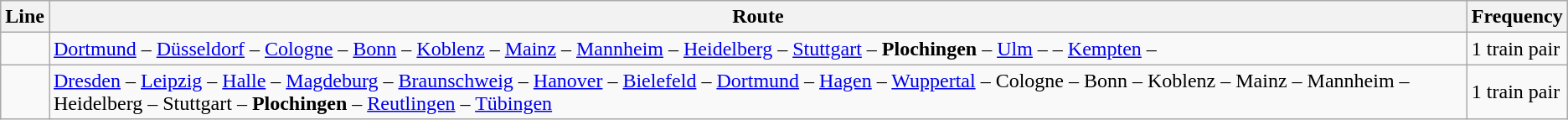<table class="wikitable">
<tr>
<th>Line</th>
<th>Route</th>
<th>Frequency</th>
</tr>
<tr>
<td></td>
<td><a href='#'>Dortmund</a> – <a href='#'>Düsseldorf</a> – <a href='#'>Cologne</a> – <a href='#'>Bonn</a> – <a href='#'>Koblenz</a> – <a href='#'>Mainz</a> – <a href='#'>Mannheim</a> – <a href='#'>Heidelberg</a> – <a href='#'>Stuttgart</a> – <strong>Plochingen</strong> – <a href='#'>Ulm</a> –  – <a href='#'>Kempten</a> – </td>
<td>1 train pair</td>
</tr>
<tr>
<td></td>
<td><a href='#'>Dresden</a> –  <a href='#'>Leipzig</a> – <a href='#'>Halle</a> – <a href='#'>Magdeburg</a> – <a href='#'>Braunschweig</a> – <a href='#'>Hanover</a> – <a href='#'>Bielefeld</a> – <a href='#'>Dortmund</a> – <a href='#'>Hagen</a> – <a href='#'>Wuppertal</a> – Cologne – Bonn – Koblenz – Mainz – Mannheim – Heidelberg – Stuttgart – <strong>Plochingen</strong> – <a href='#'>Reutlingen</a> – <a href='#'>Tübingen</a></td>
<td>1 train pair</td>
</tr>
</table>
